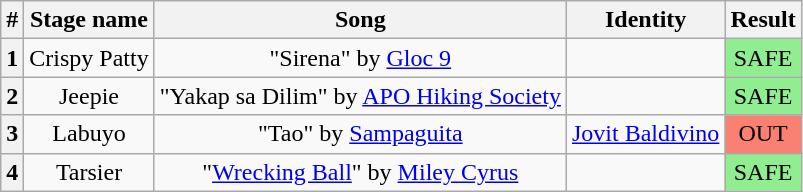<table class="wikitable" style="text-align:center;">
<tr>
<th>#</th>
<th>Stage name</th>
<th>Song</th>
<th>Identity</th>
<th>Result</th>
</tr>
<tr>
<th>1</th>
<td>Crispy Patty</td>
<td>"Sirena" by <a href='#'>Gloc 9</a></td>
<td></td>
<td style="background:lightgreen;">SAFE</td>
</tr>
<tr>
<th>2</th>
<td>Jeepie</td>
<td>"Yakap sa Dilim" by <a href='#'>APO Hiking Society</a></td>
<td></td>
<td style="background: lightgreen;">SAFE</td>
</tr>
<tr>
<th>3</th>
<td>Labuyo</td>
<td>"Tao" by <a href='#'>Sampaguita</a></td>
<td><a href='#'>Jovit Baldivino</a></td>
<td style="background:salmon;">OUT</td>
</tr>
<tr>
<th>4</th>
<td>Tarsier</td>
<td>"<a href='#'>Wrecking Ball</a>" by <a href='#'>Miley Cyrus</a></td>
<td></td>
<td style="background:lightgreen">SAFE</td>
</tr>
</table>
